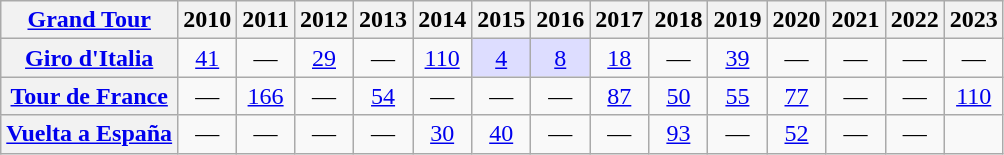<table class="wikitable plainrowheaders">
<tr>
<th scope="col"><a href='#'>Grand Tour</a></th>
<th scope="col">2010</th>
<th scope="col">2011</th>
<th scope="col">2012</th>
<th scope="col">2013</th>
<th scope="col">2014</th>
<th scope="col">2015</th>
<th scope="col">2016</th>
<th scope="col">2017</th>
<th scope="col">2018</th>
<th scope="col">2019</th>
<th scope="col">2020</th>
<th scope="col">2021</th>
<th scope="col">2022</th>
<th scope="col">2023</th>
</tr>
<tr style="text-align:center;">
<th scope="row"> <a href='#'>Giro d'Italia</a></th>
<td><a href='#'>41</a></td>
<td>—</td>
<td><a href='#'>29</a></td>
<td>—</td>
<td><a href='#'>110</a></td>
<td style="background:#ddf;"><a href='#'>4</a></td>
<td style="background:#ddf;"><a href='#'>8</a></td>
<td><a href='#'>18</a></td>
<td>—</td>
<td><a href='#'>39</a></td>
<td>—</td>
<td>—</td>
<td>—</td>
<td>—</td>
</tr>
<tr style="text-align:center;">
<th scope="row"> <a href='#'>Tour de France</a></th>
<td>—</td>
<td><a href='#'>166</a></td>
<td>—</td>
<td><a href='#'>54</a></td>
<td>—</td>
<td>—</td>
<td>—</td>
<td><a href='#'>87</a></td>
<td><a href='#'>50</a></td>
<td><a href='#'>55</a></td>
<td><a href='#'>77</a></td>
<td>—</td>
<td>—</td>
<td><a href='#'>110</a></td>
</tr>
<tr style="text-align:center;">
<th scope="row"> <a href='#'>Vuelta a España</a></th>
<td>—</td>
<td>—</td>
<td>—</td>
<td>—</td>
<td><a href='#'>30</a></td>
<td><a href='#'>40</a></td>
<td>—</td>
<td>—</td>
<td><a href='#'>93</a></td>
<td>—</td>
<td><a href='#'>52</a></td>
<td>—</td>
<td>—</td>
<td></td>
</tr>
</table>
